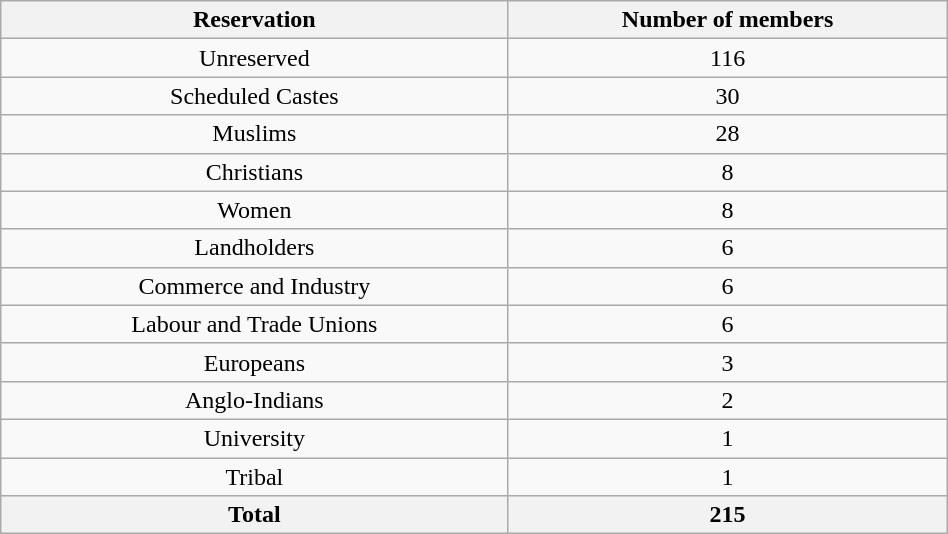<table class="wikitable" style="width:50%; text-align:center">
<tr>
<th>Reservation</th>
<th>Number of members</th>
</tr>
<tr>
<td>Unreserved</td>
<td>116</td>
</tr>
<tr>
<td>Scheduled Castes</td>
<td>30</td>
</tr>
<tr>
<td>Muslims</td>
<td>28</td>
</tr>
<tr>
<td>Christians</td>
<td>8</td>
</tr>
<tr>
<td>Women</td>
<td>8</td>
</tr>
<tr>
<td>Landholders</td>
<td>6</td>
</tr>
<tr>
<td>Commerce and Industry</td>
<td>6</td>
</tr>
<tr>
<td>Labour and Trade Unions</td>
<td>6</td>
</tr>
<tr>
<td>Europeans</td>
<td>3</td>
</tr>
<tr>
<td>Anglo-Indians</td>
<td>2</td>
</tr>
<tr>
<td>University</td>
<td>1</td>
</tr>
<tr>
<td>Tribal</td>
<td>1</td>
</tr>
<tr>
<th>Total</th>
<th>215</th>
</tr>
</table>
